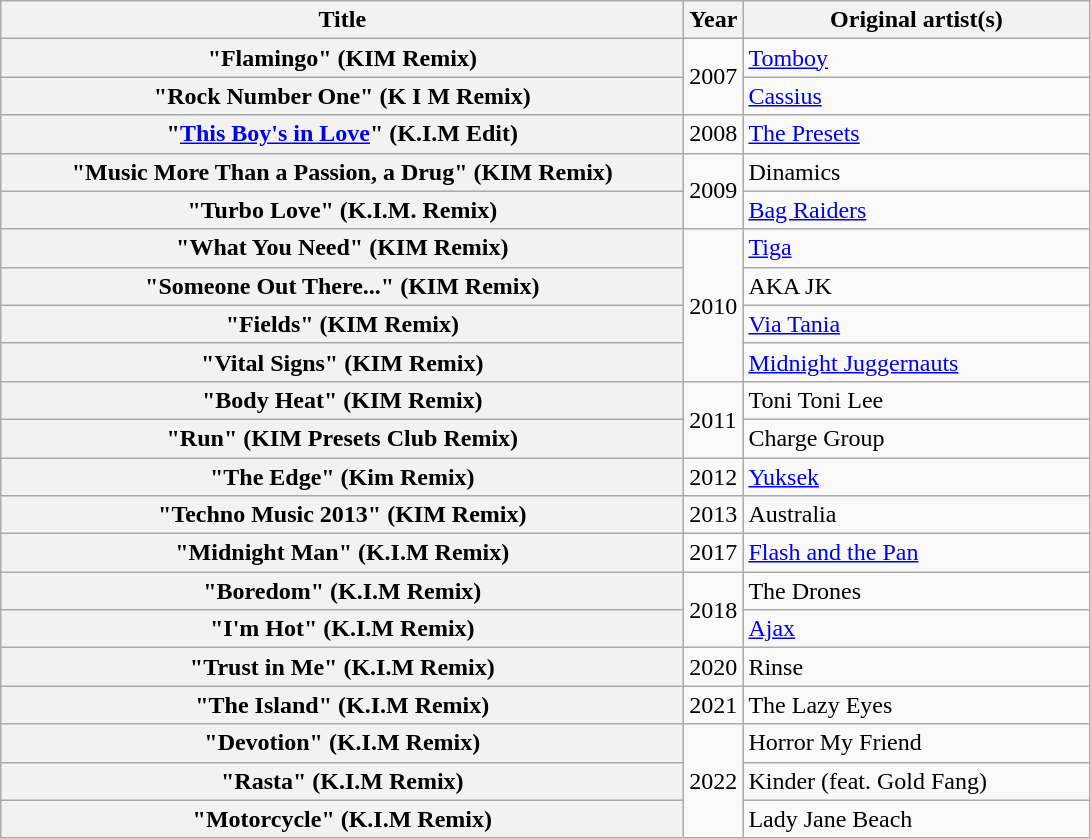<table class="wikitable plainrowheaders">
<tr>
<th style="width:28em;">Title</th>
<th style="width:2em;">Year</th>
<th style="width:14em;">Original artist(s)</th>
</tr>
<tr>
<th scope="row">"Flamingo" (KIM Remix)</th>
<td rowspan="2">2007</td>
<td><a href='#'>Tomboy</a></td>
</tr>
<tr>
<th scope="row">"Rock Number One" (K I M Remix)</th>
<td><a href='#'>Cassius</a></td>
</tr>
<tr>
<th scope="row">"<a href='#'>This Boy's in Love</a>" (K.I.M Edit)</th>
<td>2008</td>
<td><a href='#'>The Presets</a></td>
</tr>
<tr>
<th scope="row">"Music More Than a Passion, a Drug" (KIM Remix)</th>
<td rowspan="2">2009</td>
<td>Dinamics</td>
</tr>
<tr>
<th scope="row">"Turbo Love" (K.I.M. Remix)</th>
<td><a href='#'>Bag Raiders</a></td>
</tr>
<tr>
<th scope="row">"What You Need" (KIM Remix)</th>
<td rowspan="4">2010</td>
<td><a href='#'>Tiga</a></td>
</tr>
<tr>
<th scope="row">"Someone Out There..." (KIM Remix)</th>
<td>AKA JK</td>
</tr>
<tr>
<th scope="row">"Fields" (KIM Remix)</th>
<td><a href='#'>Via Tania</a></td>
</tr>
<tr>
<th scope="row">"Vital Signs" (KIM Remix)</th>
<td><a href='#'>Midnight Juggernauts</a></td>
</tr>
<tr>
<th scope="row">"Body Heat" (KIM Remix)</th>
<td rowspan="2">2011</td>
<td>Toni Toni Lee</td>
</tr>
<tr>
<th scope="row">"Run" (KIM Presets Club Remix)</th>
<td>Charge Group</td>
</tr>
<tr>
<th scope="row">"The Edge" (Kim Remix)</th>
<td>2012</td>
<td><a href='#'>Yuksek</a></td>
</tr>
<tr>
<th scope="row">"Techno Music 2013" (KIM Remix)</th>
<td>2013</td>
<td>Australia</td>
</tr>
<tr>
<th scope="row">"Midnight Man" (K.I.M Remix)</th>
<td>2017</td>
<td><a href='#'>Flash and the Pan</a></td>
</tr>
<tr>
<th scope="row">"Boredom" (K.I.M Remix)</th>
<td rowspan="2">2018</td>
<td>The Drones</td>
</tr>
<tr>
<th scope="row">"I'm Hot" (K.I.M Remix)</th>
<td><a href='#'>Ajax</a></td>
</tr>
<tr>
<th scope="row">"Trust in Me" (K.I.M Remix)</th>
<td>2020</td>
<td>Rinse</td>
</tr>
<tr>
<th scope="row">"The Island" (K.I.M Remix)</th>
<td>2021</td>
<td>The Lazy Eyes</td>
</tr>
<tr>
<th scope="row">"Devotion" (K.I.M Remix)</th>
<td rowspan="3">2022</td>
<td>Horror My Friend</td>
</tr>
<tr>
<th scope="row">"Rasta" (K.I.M Remix)</th>
<td>Kinder (feat. Gold Fang)</td>
</tr>
<tr>
<th scope="row">"Motorcycle" (K.I.M Remix)</th>
<td>Lady Jane Beach</td>
</tr>
</table>
